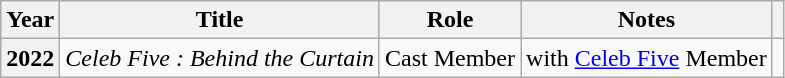<table class="wikitable plainrowheaders">
<tr>
<th scope="col">Year</th>
<th scope="col">Title</th>
<th scope="col">Role</th>
<th scope="col">Notes</th>
<th scope="col" class="unsortable"></th>
</tr>
<tr>
<th scope="row">2022</th>
<td><em>Celeb Five : Behind the Curtain</em></td>
<td>Cast Member</td>
<td>with <a href='#'>Celeb Five</a> Member</td>
<td></td>
</tr>
</table>
